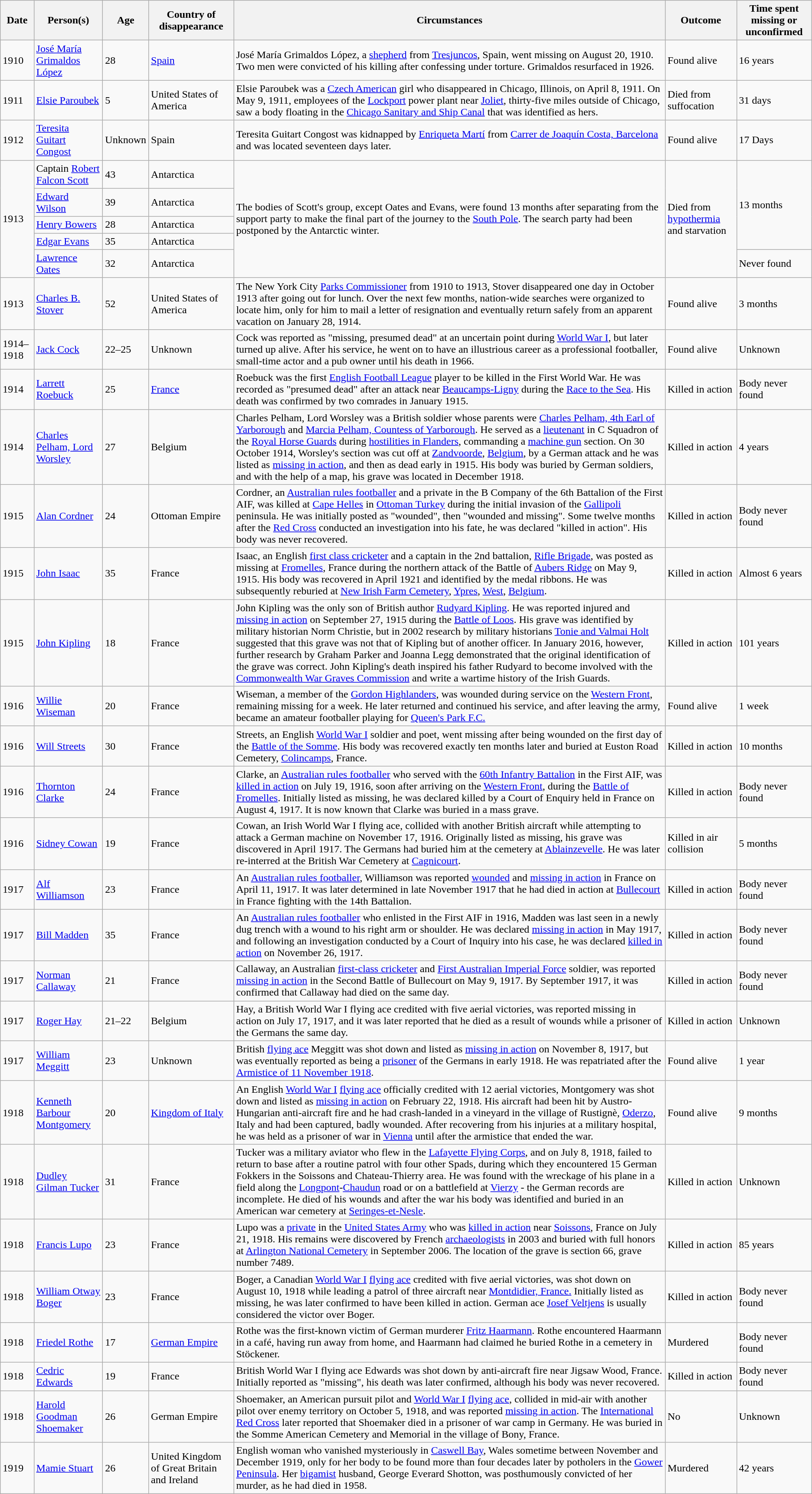<table class="wikitable sortable zebra">
<tr>
<th data-sort-type="isoDate">Date</th>
<th data-sort-type="text">Person(s)</th>
<th data-sort-type="text">Age</th>
<th>Country of disappearance</th>
<th class="unsortable">Circumstances</th>
<th data-sort-type="text">Outcome</th>
<th data-sort-type="value">Time spent missing or unconfirmed</th>
</tr>
<tr>
<td data-sort-value="1910-08-20">1910</td>
<td><a href='#'>José María Grimaldos López</a></td>
<td>28</td>
<td><a href='#'>Spain</a></td>
<td>José María Grimaldos López, a <a href='#'>shepherd</a> from <a href='#'>Tresjuncos</a>, Spain, went missing on August 20, 1910. Two men were convicted of his killing after confessing under torture. Grimaldos resurfaced in 1926.</td>
<td>Found alive</td>
<td data-sort-value=5613>16 years</td>
</tr>
<tr>
<td data-sort-value="1911-04-08">1911</td>
<td><a href='#'>Elsie Paroubek</a></td>
<td data-sort-value="005">5</td>
<td>United States of America</td>
<td>Elsie Paroubek was a <a href='#'>Czech American</a> girl who disappeared in Chicago, Illinois, on April 8, 1911. On May 9, 1911, employees of the <a href='#'>Lockport</a> power plant near <a href='#'>Joliet</a>, thirty-five miles outside of Chicago, saw a body floating in the <a href='#'>Chicago Sanitary and Ship Canal</a> that was identified as hers.</td>
<td>Died from suffocation</td>
<td data-sort-value=31>31 days</td>
</tr>
<tr>
<td data-sort-value="1912-02-10">1912</td>
<td><a href='#'>Teresita Guitart Congost</a></td>
<td data-sort-value="005">Unknown</td>
<td>Spain</td>
<td>Teresita Guitart Congost was kidnapped by <a href='#'>Enriqueta Martí</a> from <a href='#'>Carrer de Joaquín Costa, Barcelona</a> and was located seventeen days later.</td>
<td>Found alive</td>
<td data-sort-value=31>17 Days</td>
</tr>
<tr>
<td rowspan="5" data-sort-value="1913-02-09">1913</td>
<td>Captain <a href='#'>Robert Falcon Scott</a></td>
<td>43</td>
<td>Antarctica</td>
<td rowspan="5">The bodies of Scott's group, except Oates and Evans, were found 13 months after separating from the support party to make the final part of the journey to the <a href='#'>South Pole</a>. The search party had been postponed by the Antarctic winter.</td>
<td rowspan="5">Died from <a href='#'>hypothermia</a> and starvation</td>
<td rowspan="4" data-sort-value=396>13 months</td>
</tr>
<tr>
<td><a href='#'>Edward Wilson</a></td>
<td>39</td>
<td>Antarctica</td>
</tr>
<tr>
<td><a href='#'>Henry Bowers</a></td>
<td>28</td>
<td>Antarctica</td>
</tr>
<tr>
<td><a href='#'>Edgar Evans</a></td>
<td>35</td>
<td>Antarctica</td>
</tr>
<tr>
<td><a href='#'>Lawrence Oates</a></td>
<td>32</td>
<td>Antarctica</td>
<td data-sort-value="396">Never found</td>
</tr>
<tr>
<td>1913</td>
<td><a href='#'>Charles B. Stover</a></td>
<td>52</td>
<td>United States of America</td>
<td>The New York City <a href='#'>Parks Commissioner</a> from 1910 to 1913, Stover disappeared one day in October 1913 after going out for lunch. Over the next few months, nation-wide searches were organized to locate him, only for him to mail a letter of resignation and eventually return safely from an apparent vacation on January 28, 1914.</td>
<td>Found alive</td>
<td>3 months</td>
</tr>
<tr>
<td>1914–1918</td>
<td><a href='#'>Jack Cock</a></td>
<td>22–25</td>
<td>Unknown</td>
<td>Cock was reported as "missing, presumed dead" at an uncertain point during <a href='#'>World War I</a>, but later turned up alive. After his service, he went on to have an illustrious career as a professional footballer, small-time actor and a pub owner until his death in 1966.</td>
<td>Found alive</td>
<td>Unknown</td>
</tr>
<tr>
<td>1914</td>
<td><a href='#'>Larrett Roebuck</a></td>
<td>25</td>
<td><a href='#'>France</a></td>
<td>Roebuck was the first <a href='#'>English Football League</a> player to be killed in the First World War. He was recorded as "presumed dead" after an attack near <a href='#'>Beaucamps-Ligny</a> during the <a href='#'>Race to the Sea</a>. His death was confirmed by two comrades in January 1915.</td>
<td>Killed in action</td>
<td>Body never found</td>
</tr>
<tr>
<td>1914</td>
<td><a href='#'>Charles Pelham, Lord Worsley</a></td>
<td>27</td>
<td>Belgium</td>
<td>Charles Pelham, Lord Worsley was a British soldier whose parents were <a href='#'>Charles Pelham, 4th Earl of Yarborough</a> and <a href='#'>Marcia Pelham, Countess of Yarborough</a>. He served as a <a href='#'>lieutenant</a> in C Squadron of the <a href='#'>Royal Horse Guards</a> during <a href='#'>hostilities in Flanders</a>, commanding a <a href='#'>machine gun</a> section. On 30 October 1914, Worsley's section was cut off at <a href='#'>Zandvoorde</a>, <a href='#'>Belgium</a>, by a German attack and he was listed as <a href='#'>missing in action</a>, and then as dead early in 1915. His body was buried by German soldiers, and with the help of a map, his grave was located in December 1918.</td>
<td>Killed in action</td>
<td>4 years</td>
</tr>
<tr>
<td>1915</td>
<td><a href='#'>Alan Cordner</a></td>
<td>24</td>
<td>Ottoman Empire</td>
<td>Cordner, an <a href='#'>Australian rules footballer</a> and a private in the B Company of the 6th Battalion of the First AIF, was killed at <a href='#'>Cape Helles</a> in <a href='#'>Ottoman Turkey</a> during the initial invasion of the <a href='#'>Gallipoli</a> peninsula. He was initially posted as "wounded", then "wounded and missing". Some twelve months after the <a href='#'>Red Cross</a> conducted an investigation into his fate, he was declared "killed in action". His body was never recovered.</td>
<td>Killed in action</td>
<td>Body never found</td>
</tr>
<tr>
<td>1915</td>
<td><a href='#'>John Isaac</a></td>
<td>35</td>
<td>France</td>
<td>Isaac, an English <a href='#'>first class cricketer</a> and a captain in the 2nd battalion, <a href='#'>Rifle Brigade</a>, was posted as missing at <a href='#'>Fromelles</a>, France during the northern attack of the Battle of <a href='#'>Aubers Ridge</a> on May 9, 1915. His body was recovered in April 1921 and identified by the medal ribbons. He was subsequently reburied at <a href='#'>New Irish Farm Cemetery</a>, <a href='#'>Ypres</a>, <a href='#'>West</a>, <a href='#'>Belgium</a>.</td>
<td>Killed in action</td>
<td>Almost 6 years</td>
</tr>
<tr>
<td>1915</td>
<td><a href='#'>John Kipling</a></td>
<td>18</td>
<td>France</td>
<td>John Kipling was the only son of British author <a href='#'>Rudyard Kipling</a>. He was reported injured and <a href='#'>missing in action</a> on September 27, 1915 during the <a href='#'>Battle of Loos</a>. His grave was identified by military historian Norm Christie, but in 2002 research by military historians <a href='#'>Tonie and Valmai Holt</a> suggested that this grave was not that of Kipling but of another officer. In January 2016, however, further research by Graham Parker and Joanna Legg demonstrated that the original identification of the grave was correct. John Kipling's death inspired his father Rudyard to become involved with the <a href='#'>Commonwealth War Graves Commission</a> and write a wartime history of the Irish Guards.</td>
<td>Killed in action</td>
<td>101 years</td>
</tr>
<tr>
<td>1916</td>
<td><a href='#'>Willie Wiseman</a></td>
<td>20</td>
<td>France</td>
<td>Wiseman, a member of the <a href='#'>Gordon Highlanders</a>, was wounded during service on the <a href='#'>Western Front</a>, remaining missing for a week. He later returned and continued his service, and after leaving the army, became an amateur footballer playing for <a href='#'>Queen's Park F.C.</a></td>
<td>Found alive</td>
<td>1 week</td>
</tr>
<tr>
<td>1916</td>
<td><a href='#'>Will Streets</a></td>
<td>30</td>
<td>France</td>
<td>Streets, an English <a href='#'>World War I</a> soldier and poet, went missing after being wounded on the first day of the <a href='#'>Battle of the Somme</a>. His body was recovered exactly ten months later and buried at Euston Road Cemetery, <a href='#'>Colincamps</a>, France.</td>
<td>Killed in action</td>
<td>10 months</td>
</tr>
<tr>
<td>1916</td>
<td><a href='#'>Thornton Clarke</a></td>
<td>24</td>
<td>France</td>
<td>Clarke, an <a href='#'>Australian rules footballer</a> who served with the <a href='#'>60th Infantry Battalion</a> in the First AIF, was <a href='#'>killed in action</a> on July 19, 1916, soon after arriving on the <a href='#'>Western Front</a>, during the <a href='#'>Battle of Fromelles</a>. Initially listed as missing, he was declared killed by a Court of Enquiry held in France on August 4, 1917. It is now known that Clarke was buried in a mass grave.</td>
<td>Killed in action</td>
<td>Body never found</td>
</tr>
<tr>
<td>1916</td>
<td><a href='#'>Sidney Cowan</a></td>
<td>19</td>
<td>France</td>
<td>Cowan, an Irish World War I flying ace, collided with another British aircraft while attempting to attack a German machine on November 17, 1916. Originally listed as missing, his grave was discovered in April 1917. The Germans had buried him at the cemetery at <a href='#'>Ablainzevelle</a>. He was later re-interred at the British War Cemetery at <a href='#'>Cagnicourt</a>.</td>
<td>Killed in air collision</td>
<td>5 months</td>
</tr>
<tr>
<td>1917</td>
<td><a href='#'>Alf Williamson</a></td>
<td>23</td>
<td>France</td>
<td>An <a href='#'>Australian rules footballer</a>, Williamson was reported <a href='#'>wounded</a> and <a href='#'>missing in action</a> in France on April 11, 1917. It was later determined in late November 1917 that he had died in action at <a href='#'>Bullecourt</a> in France fighting with the 14th Battalion.</td>
<td>Killed in action</td>
<td>Body never found</td>
</tr>
<tr>
<td>1917</td>
<td><a href='#'>Bill Madden</a></td>
<td>35</td>
<td>France</td>
<td>An <a href='#'>Australian rules footballer</a> who enlisted in the First AIF in 1916, Madden was last seen in a newly dug trench with a wound to his right arm or shoulder. He was declared <a href='#'>missing in action</a> in May 1917, and following an investigation conducted by a Court of Inquiry into his case, he was declared <a href='#'>killed in action</a> on November 26, 1917.</td>
<td>Killed in action</td>
<td>Body never found</td>
</tr>
<tr>
<td>1917</td>
<td><a href='#'>Norman Callaway</a></td>
<td>21</td>
<td>France</td>
<td>Callaway, an Australian <a href='#'>first-class cricketer</a> and <a href='#'>First Australian Imperial Force</a> soldier, was reported <a href='#'>missing in action</a> in the Second Battle of Bullecourt on May 9, 1917. By September 1917, it was confirmed that Callaway had died on the same day.</td>
<td>Killed in action</td>
<td>Body never found</td>
</tr>
<tr>
<td>1917</td>
<td><a href='#'>Roger Hay</a></td>
<td>21–22</td>
<td>Belgium</td>
<td>Hay, a British World War I flying ace credited with five aerial victories, was reported missing in action on July 17, 1917, and it was later reported that he died as a result of wounds while a prisoner of the Germans the same day.</td>
<td>Killed in action</td>
<td>Unknown</td>
</tr>
<tr>
<td>1917</td>
<td><a href='#'>William Meggitt</a></td>
<td>23</td>
<td>Unknown</td>
<td>British <a href='#'>flying ace</a> Meggitt was shot down and listed as <a href='#'>missing in action</a> on November 8, 1917, but was eventually reported as being a <a href='#'>prisoner</a> of the Germans in early 1918. He was repatriated after the <a href='#'>Armistice of 11 November 1918</a>.</td>
<td>Found alive</td>
<td>1 year</td>
</tr>
<tr>
<td>1918</td>
<td><a href='#'>Kenneth Barbour Montgomery</a></td>
<td>20</td>
<td><a href='#'>Kingdom of Italy</a></td>
<td>An English <a href='#'>World War I</a> <a href='#'>flying ace</a> officially credited with 12 aerial victories, Montgomery was shot down and listed as <a href='#'>missing in action</a> on February 22, 1918. His aircraft had been hit by Austro-Hungarian anti-aircraft fire and he had crash-landed in a vineyard in the village of Rustignè, <a href='#'>Oderzo</a>, Italy and had been captured, badly wounded. After recovering from his injuries at a military hospital, he was held as a prisoner of war in <a href='#'>Vienna</a> until after the armistice that ended the war.</td>
<td>Found alive</td>
<td>9 months</td>
</tr>
<tr>
<td>1918</td>
<td><a href='#'>Dudley Gilman Tucker</a></td>
<td>31</td>
<td>France</td>
<td>Tucker was a military aviator who flew in the <a href='#'>Lafayette Flying Corps</a>, and on July 8, 1918, failed to return to base after a routine patrol with four other Spads, during which they encountered 15 German Fokkers in the Soissons and Chateau-Thierry area. He was found with the wreckage of his plane in a field along the <a href='#'>Longpont</a>-<a href='#'>Chaudun</a> road or on a battlefield at <a href='#'>Vierzy</a> - the German records are incomplete. He died of his wounds and after the war his body was identified and buried in an American war cemetery at <a href='#'>Seringes-et-Nesle</a>.</td>
<td>Killed in action</td>
<td>Unknown</td>
</tr>
<tr>
<td>1918</td>
<td><a href='#'>Francis Lupo</a></td>
<td>23</td>
<td>France</td>
<td>Lupo was a <a href='#'>private</a> in the <a href='#'>United States Army</a> who was <a href='#'>killed in action</a> near <a href='#'>Soissons</a>, France on July 21, 1918. His remains were discovered by French <a href='#'>archaeologists</a> in 2003 and buried with full honors at <a href='#'>Arlington National Cemetery</a> in September 2006. The location of the grave is section 66, grave number 7489.</td>
<td>Killed in action</td>
<td>85 years</td>
</tr>
<tr>
<td>1918</td>
<td><a href='#'>William Otway Boger</a></td>
<td>23</td>
<td>France</td>
<td>Boger, a Canadian <a href='#'>World War I</a> <a href='#'>flying ace</a> credited with five aerial victories, was shot down on August 10, 1918 while leading a patrol of three aircraft near <a href='#'>Montdidier, France.</a> Initially listed as missing, he was later confirmed to have been killed in action. German ace <a href='#'>Josef Veltjens</a> is usually considered the victor over Boger.</td>
<td>Killed in action</td>
<td>Body never found</td>
</tr>
<tr>
<td>1918</td>
<td><a href='#'>Friedel Rothe</a></td>
<td>17</td>
<td><a href='#'>German Empire</a></td>
<td>Rothe was the first-known victim of German murderer <a href='#'>Fritz Haarmann</a>. Rothe encountered Haarmann in a café, having run away from home, and Haarmann had claimed he buried Rothe in a cemetery in Stöckener.</td>
<td>Murdered</td>
<td>Body never found</td>
</tr>
<tr>
<td>1918</td>
<td><a href='#'>Cedric Edwards</a></td>
<td>19</td>
<td>France</td>
<td>British World War I flying ace Edwards was shot down by anti-aircraft fire near Jigsaw Wood, France. Initially reported as "missing", his death was later confirmed, although his body was never recovered.</td>
<td>Killed in action</td>
<td>Body never found</td>
</tr>
<tr>
<td>1918</td>
<td><a href='#'>Harold Goodman Shoemaker</a></td>
<td>26</td>
<td>German Empire</td>
<td>Shoemaker, an American pursuit pilot and <a href='#'>World War I</a> <a href='#'>flying ace</a>, collided in mid-air with another pilot over enemy territory on October 5, 1918, and was reported <a href='#'>missing in action</a>. The <a href='#'>International Red Cross</a> later reported that Shoemaker died in a prisoner of war camp in Germany. He was buried in the Somme American Cemetery and Memorial in the village of Bony, France.</td>
<td>No</td>
<td>Unknown</td>
</tr>
<tr>
<td>1919</td>
<td><a href='#'>Mamie Stuart</a></td>
<td>26</td>
<td>United Kingdom of Great Britain and Ireland</td>
<td>English woman who vanished mysteriously in <a href='#'>Caswell Bay</a>, Wales sometime between November and December 1919, only for her body to be found more than four decades later by potholers in the <a href='#'>Gower Peninsula</a>. Her <a href='#'>bigamist</a> husband, George Everard Shotton, was posthumously convicted of her murder, as he had died in 1958.</td>
<td>Murdered</td>
<td>42 years</td>
</tr>
</table>
